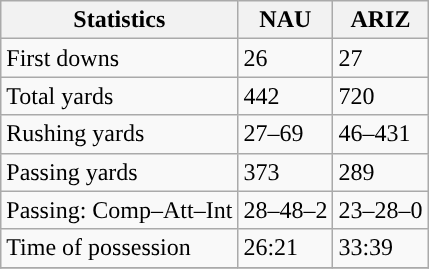<table class="wikitable" style="float: left;">
<tr>
<th>Statistics</th>
<th>NAU</th>
<th>ARIZ</th>
</tr>
<tr>
<td>First downs</td>
<td>26</td>
<td>27</td>
</tr>
<tr>
<td>Total yards</td>
<td>442</td>
<td>720</td>
</tr>
<tr>
<td>Rushing yards</td>
<td>27–69</td>
<td>46–431</td>
</tr>
<tr>
<td>Passing yards</td>
<td>373</td>
<td>289</td>
</tr>
<tr>
<td>Passing: Comp–Att–Int</td>
<td>28–48–2</td>
<td>23–28–0</td>
</tr>
<tr>
<td>Time of possession</td>
<td>26:21</td>
<td>33:39</td>
</tr>
<tr>
</tr>
</table>
